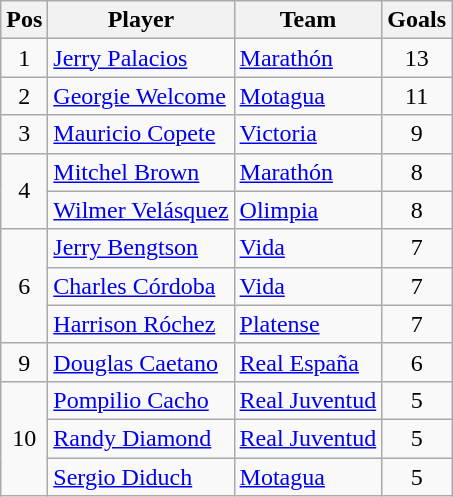<table class="wikitable">
<tr>
<th width=23>Pos</th>
<th>Player</th>
<th>Team</th>
<th>Goals</th>
</tr>
<tr>
<td align=center>1</td>
<td> <a href='#'>Jerry Palacios</a></td>
<td><a href='#'>Marathón</a></td>
<td align=center>13</td>
</tr>
<tr>
<td align=center>2</td>
<td> <a href='#'>Georgie Welcome</a></td>
<td><a href='#'>Motagua</a></td>
<td align=center>11</td>
</tr>
<tr>
<td align=center>3</td>
<td> <a href='#'>Mauricio Copete</a></td>
<td><a href='#'>Victoria</a></td>
<td align=center>9</td>
</tr>
<tr>
<td style="text-align:center;" rowspan="2">4</td>
<td> <a href='#'>Mitchel Brown</a></td>
<td><a href='#'>Marathón</a></td>
<td align=center>8</td>
</tr>
<tr>
<td> <a href='#'>Wilmer Velásquez</a></td>
<td><a href='#'>Olimpia</a></td>
<td align=center>8</td>
</tr>
<tr>
<td style="text-align:center;" rowspan="3">6</td>
<td> <a href='#'>Jerry Bengtson</a></td>
<td><a href='#'>Vida</a></td>
<td align=center>7</td>
</tr>
<tr>
<td> <a href='#'>Charles Córdoba</a></td>
<td><a href='#'>Vida</a></td>
<td align=center>7</td>
</tr>
<tr>
<td> <a href='#'>Harrison Róchez</a></td>
<td><a href='#'>Platense</a></td>
<td align=center>7</td>
</tr>
<tr>
<td align=center>9</td>
<td> <a href='#'>Douglas Caetano</a></td>
<td><a href='#'>Real España</a></td>
<td align=center>6</td>
</tr>
<tr>
<td style="text-align:center;" rowspan="3">10</td>
<td> <a href='#'>Pompilio Cacho</a></td>
<td><a href='#'>Real Juventud</a></td>
<td align=center>5</td>
</tr>
<tr>
<td> <a href='#'>Randy Diamond</a></td>
<td><a href='#'>Real Juventud</a></td>
<td align=center>5</td>
</tr>
<tr>
<td> <a href='#'>Sergio Diduch</a></td>
<td><a href='#'>Motagua</a></td>
<td align=center>5</td>
</tr>
</table>
